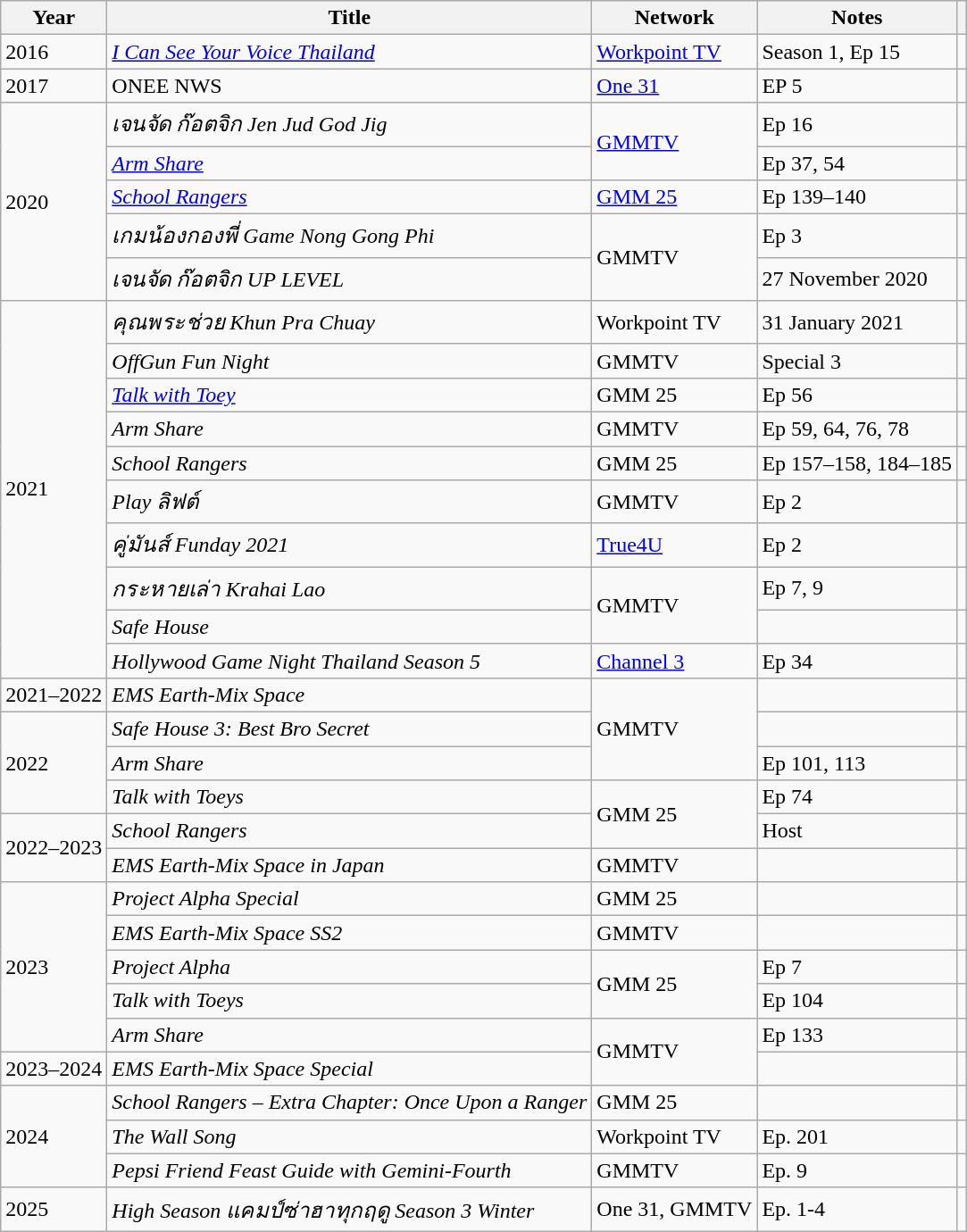<table class="wikitable sortable plainrowheaders">
<tr>
<th scope="col">Year</th>
<th scope="col">Title</th>
<th>Network</th>
<th scope="col" class="unsortable">Notes</th>
<th scope="col" class="unsortable"></th>
</tr>
<tr>
<td>2016</td>
<td><em><a href='#'>I Can See Your Voice Thailand</a></em></td>
<td><a href='#'>Workpoint TV</a></td>
<td>Season 1, Ep 15</td>
<td></td>
</tr>
<tr>
<td>2017</td>
<td>ONEE NWS</td>
<td><a href='#'>One 31</a></td>
<td>EP 5</td>
<td></td>
</tr>
<tr>
<td rowspan="5">2020</td>
<td><em>เจนจัด ก๊อตจิก Jen Jud God Jig</em></td>
<td rowspan="2"><a href='#'>GMMTV</a></td>
<td>Ep 16</td>
<td></td>
</tr>
<tr>
<td><em><a href='#'>Arm Share</a></em></td>
<td>Ep 37, 54</td>
<td></td>
</tr>
<tr>
<td><em><a href='#'>School Rangers</a></em></td>
<td><a href='#'>GMM 25</a></td>
<td>Ep 139–140</td>
<td></td>
</tr>
<tr>
<td><em>เกมน้องกองพี่ Game Nong Gong Phi</em></td>
<td rowspan="2">GMMTV</td>
<td>Ep 3</td>
<td></td>
</tr>
<tr>
<td><em>เจนจัด ก๊อตจิก UP LEVEL</em></td>
<td>27 November 2020</td>
<td></td>
</tr>
<tr>
<td rowspan="10">2021</td>
<td><em>คุณพระช่วย Khun Pra Chuay</em></td>
<td>Workpoint TV</td>
<td>31 January 2021</td>
<td></td>
</tr>
<tr>
<td><em>OffGun Fun Night</em></td>
<td>GMMTV</td>
<td>Special 3</td>
<td></td>
</tr>
<tr>
<td><em><a href='#'>Talk with Toey</a></em></td>
<td>GMM 25</td>
<td>Ep 56</td>
<td></td>
</tr>
<tr>
<td><em>Arm Share</em></td>
<td>GMMTV</td>
<td>Ep 59, 64, 76, 78</td>
<td></td>
</tr>
<tr>
<td><em>School Rangers</em></td>
<td>GMM 25</td>
<td>Ep 157–158, 184–185</td>
<td></td>
</tr>
<tr>
<td><em>Play ลิฟต์</em></td>
<td>GMMTV</td>
<td>Ep 2</td>
<td></td>
</tr>
<tr>
<td><em>คู่มันส์ Funday 2021</em></td>
<td><a href='#'>True4U</a></td>
<td>Ep 2</td>
<td></td>
</tr>
<tr>
<td><em>กระหายเล่า Krahai Lao</em></td>
<td rowspan="2">GMMTV</td>
<td>Ep 7, 9</td>
<td></td>
</tr>
<tr>
<td><em>Safe House</em></td>
<td></td>
<td></td>
</tr>
<tr>
<td><em>Hollywood Game Night Thailand Season 5</em></td>
<td><a href='#'>Channel 3</a></td>
<td>Ep 34</td>
<td></td>
</tr>
<tr>
<td>2021–2022</td>
<td><em>EMS Earth-Mix Space</em></td>
<td rowspan="3">GMMTV</td>
<td></td>
<td></td>
</tr>
<tr>
<td rowspan="3">2022</td>
<td><em>Safe House 3: Best Bro Secret</em></td>
<td></td>
<td></td>
</tr>
<tr>
<td><em>Arm Share</em></td>
<td>Ep 101, 113</td>
<td></td>
</tr>
<tr>
<td><em>Talk with Toeys</em></td>
<td rowspan="2">GMM 25</td>
<td>Ep 74</td>
<td></td>
</tr>
<tr>
<td rowspan="2">2022–2023</td>
<td><em>School Rangers</em></td>
<td>Host</td>
<td></td>
</tr>
<tr>
<td><em>EMS Earth-Mix Space in Japan</em></td>
<td>GMMTV</td>
<td></td>
<td></td>
</tr>
<tr>
<td rowspan="5">2023</td>
<td><em>Project Alpha Special</em></td>
<td>GMM 25</td>
<td></td>
<td></td>
</tr>
<tr>
<td><em>EMS Earth-Mix Space SS2</em></td>
<td>GMMTV</td>
<td></td>
<td></td>
</tr>
<tr>
<td><em>Project Alpha</em></td>
<td rowspan="2">GMM 25</td>
<td>Ep 7</td>
<td></td>
</tr>
<tr>
<td><em>Talk with Toeys</em></td>
<td>Ep 104</td>
<td></td>
</tr>
<tr>
<td><em>Arm Share</em></td>
<td rowspan="2">GMMTV</td>
<td>Ep 133</td>
<td></td>
</tr>
<tr>
<td>2023–2024</td>
<td><em>EMS Earth-Mix Space Special</em></td>
<td></td>
<td></td>
</tr>
<tr>
<td rowspan="3">2024</td>
<td><em>School Rangers – Extra Chapter: Once Upon a Ranger</em></td>
<td>GMM 25</td>
<td></td>
<td></td>
</tr>
<tr>
<td><em>The Wall Song</em></td>
<td>Workpoint TV</td>
<td>Ep. 201</td>
<td></td>
</tr>
<tr>
<td><em>Pepsi Friend Feast Guide with Gemini-Fourth</em></td>
<td>GMMTV</td>
<td>Ep. 9</td>
<td></td>
</tr>
<tr>
<td>2025</td>
<td><em>High Season แคมป์ซ่าฮาทุกฤดู Season 3 Winter</em></td>
<td>One 31, GMMTV</td>
<td>Ep. 1-4</td>
<td></td>
</tr>
</table>
